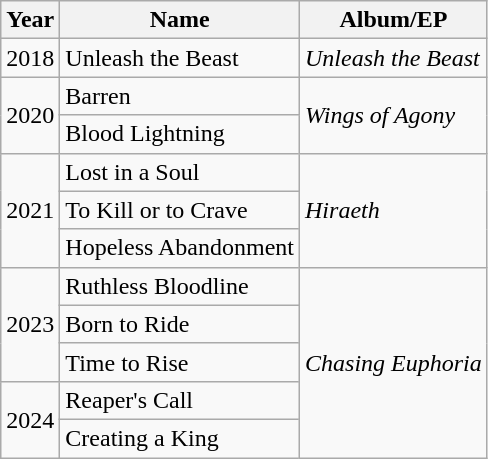<table class="wikitable">
<tr>
<th>Year</th>
<th>Name</th>
<th>Album/EP</th>
</tr>
<tr>
<td>2018</td>
<td>Unleash the Beast</td>
<td><em>Unleash the Beast</em></td>
</tr>
<tr>
<td rowspan="2">2020</td>
<td>Barren</td>
<td rowspan="2"><em>Wings of Agony</em></td>
</tr>
<tr>
<td>Blood Lightning</td>
</tr>
<tr>
<td rowspan="3">2021</td>
<td>Lost in a Soul</td>
<td rowspan="3"><em>Hiraeth</em></td>
</tr>
<tr>
<td>To Kill or to Crave</td>
</tr>
<tr>
<td>Hopeless Abandonment</td>
</tr>
<tr>
<td rowspan="3">2023</td>
<td>Ruthless Bloodline</td>
<td rowspan="5"><em>Chasing Euphoria</em></td>
</tr>
<tr>
<td>Born to Ride</td>
</tr>
<tr>
<td>Time to Rise</td>
</tr>
<tr>
<td rowspan="2">2024</td>
<td>Reaper's Call</td>
</tr>
<tr>
<td>Creating a King</td>
</tr>
</table>
